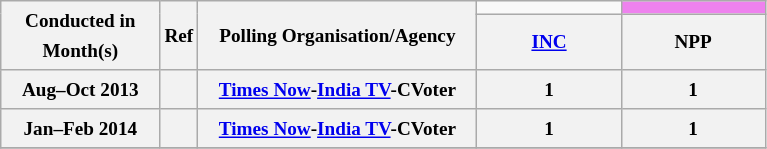<table class="wikitable" style="text-align:center;font-size:80%;line-height:20px;">
<tr>
<th class="wikitable" rowspan="2" width="100px">Conducted in Month(s)</th>
<th class="wikitable" rowspan="2" width="10px">Ref</th>
<th class="wikitable" rowspan="2" width="180px">Polling Organisation/Agency</th>
<td bgcolor=></td>
<td style="background:violet;"></td>
</tr>
<tr>
<th class="wikitable" width="90px"><a href='#'>INC</a></th>
<th class="wikitable" width="90px">NPP</th>
</tr>
<tr class="hintergrundfarbe2" style="text-align:center">
<th>Aug–Oct 2013</th>
<th></th>
<th><a href='#'>Times Now</a>-<a href='#'>India TV</a>-CVoter</th>
<th>1</th>
<th>1</th>
</tr>
<tr class="hintergrundfarbe2" style="text-align:center">
<th>Jan–Feb 2014</th>
<th></th>
<th><a href='#'>Times Now</a>-<a href='#'>India TV</a>-CVoter</th>
<th>1</th>
<th>1</th>
</tr>
<tr>
</tr>
</table>
